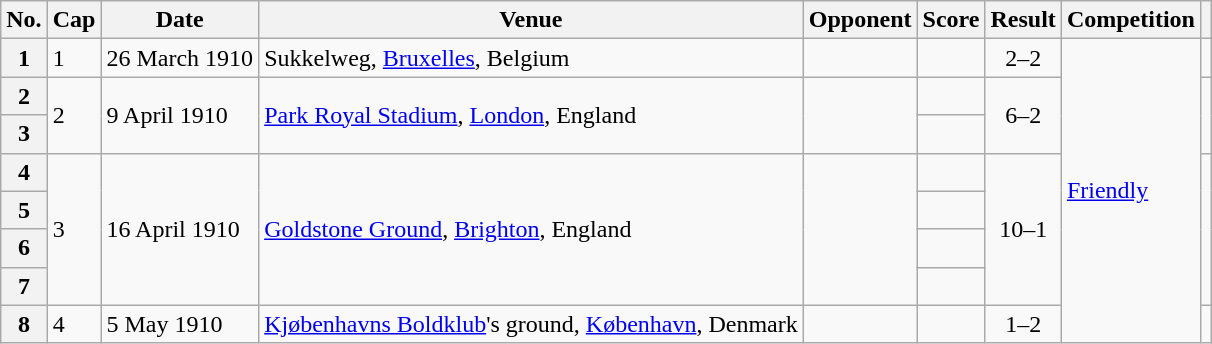<table class="wikitable plainrowheaders sortable">
<tr>
<th scope=col>No.</th>
<th scope=col>Cap</th>
<th scope=col>Date</th>
<th scope=col>Venue</th>
<th scope=col>Opponent</th>
<th scope=col>Score</th>
<th scope=col>Result</th>
<th scope=col>Competition</th>
<th scope=col class=unsortable></th>
</tr>
<tr>
<th scope=row>1</th>
<td>1</td>
<td>26 March 1910</td>
<td>Sukkelweg, <a href='#'>Bruxelles</a>, Belgium</td>
<td></td>
<td></td>
<td style="text-align:center;">2–2</td>
<td rowspan=8><a href='#'>Friendly</a></td>
<td></td>
</tr>
<tr>
<th scope=row>2</th>
<td rowspan=2>2</td>
<td rowspan=2>9 April 1910</td>
<td rowspan=2><a href='#'>Park Royal Stadium</a>, <a href='#'>London</a>, England</td>
<td rowspan=2></td>
<td></td>
<td rowspan=2 style="text-align:center;">6–2</td>
<td rowspan=2></td>
</tr>
<tr>
<th scope=row>3</th>
<td></td>
</tr>
<tr>
<th scope=row>4</th>
<td rowspan=4>3</td>
<td rowspan=4>16 April 1910</td>
<td rowspan=4><a href='#'>Goldstone Ground</a>, <a href='#'>Brighton</a>, England</td>
<td rowspan=4></td>
<td></td>
<td rowspan=4 style="text-align:center;">10–1</td>
<td rowspan=4></td>
</tr>
<tr>
<th scope=row>5</th>
<td></td>
</tr>
<tr>
<th scope=row>6</th>
<td></td>
</tr>
<tr>
<th scope=row>7</th>
<td></td>
</tr>
<tr>
<th scope=row>8</th>
<td>4</td>
<td>5 May 1910</td>
<td><a href='#'>Kjøbenhavns Boldklub</a>'s ground, <a href='#'>København</a>, Denmark</td>
<td></td>
<td></td>
<td style="text-align:center;">1–2</td>
<td></td>
</tr>
</table>
